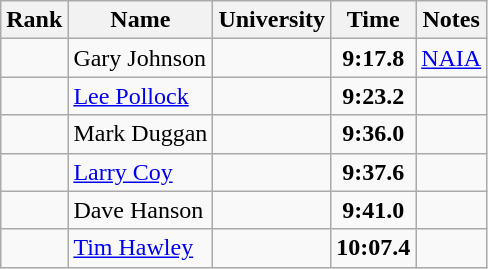<table class="wikitable sortable" style="text-align:center">
<tr>
<th>Rank</th>
<th>Name</th>
<th>University</th>
<th>Time</th>
<th>Notes</th>
</tr>
<tr>
<td></td>
<td align=left>Gary Johnson</td>
<td></td>
<td><strong>9:17.8</strong></td>
<td><a href='#'>NAIA</a></td>
</tr>
<tr>
<td></td>
<td align=left><a href='#'>Lee Pollock</a></td>
<td></td>
<td><strong>9:23.2</strong></td>
<td></td>
</tr>
<tr>
<td></td>
<td align=left>Mark Duggan</td>
<td></td>
<td><strong>9:36.0</strong></td>
<td></td>
</tr>
<tr>
<td></td>
<td align=left><a href='#'>Larry Coy</a></td>
<td></td>
<td><strong>9:37.6</strong></td>
<td></td>
</tr>
<tr>
<td></td>
<td align=left>Dave Hanson</td>
<td></td>
<td><strong>9:41.0</strong></td>
<td></td>
</tr>
<tr>
<td></td>
<td align=left><a href='#'>Tim Hawley</a></td>
<td></td>
<td><strong>10:07.4</strong></td>
<td></td>
</tr>
</table>
